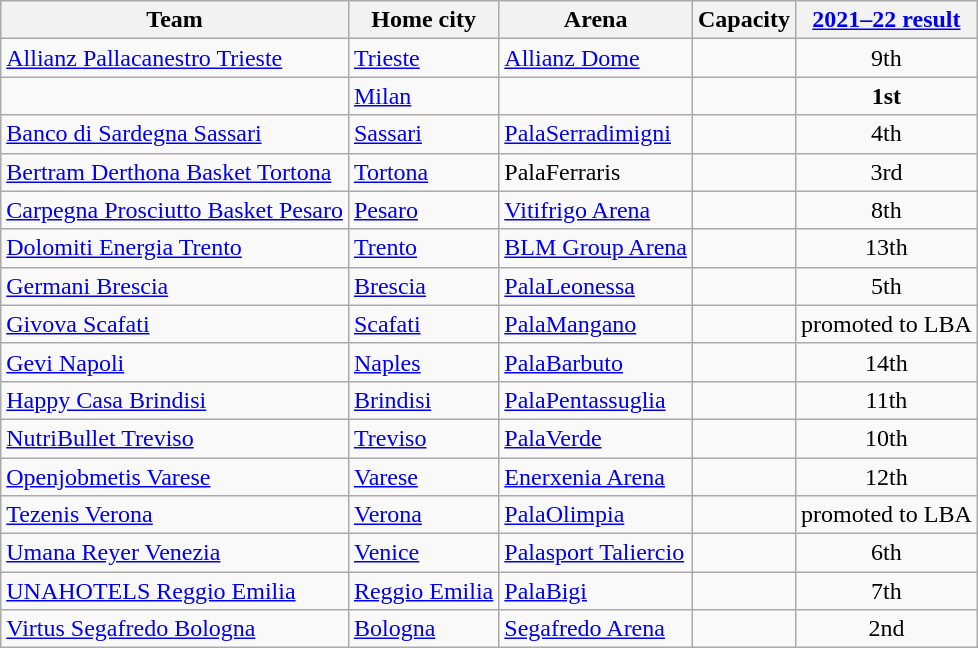<table class="wikitable sortable" style="margin:1em 2em 1em 1em;">
<tr>
<th>Team</th>
<th>Home city</th>
<th>Arena</th>
<th>Capacity</th>
<th><a href='#'>2021–22 result</a></th>
</tr>
<tr>
<td><a href='#'>Allianz Pallacanestro Trieste</a></td>
<td><a href='#'>Trieste</a></td>
<td><a href='#'>Allianz Dome</a></td>
<td style="text-align:center"></td>
<td style="text-align:center">9th</td>
</tr>
<tr>
<td></td>
<td><a href='#'>Milan</a></td>
<td></td>
<td style="text-align:center"></td>
<td style="text-align:center"><strong>1st</strong></td>
</tr>
<tr>
<td><a href='#'>Banco di Sardegna Sassari</a></td>
<td><a href='#'>Sassari</a></td>
<td><a href='#'>PalaSerradimigni</a></td>
<td style="text-align:center"></td>
<td style="text-align:center">4th</td>
</tr>
<tr>
<td><a href='#'>Bertram Derthona Basket Tortona</a></td>
<td><a href='#'>Tortona</a></td>
<td>PalaFerraris</td>
<td style="text-align:center"></td>
<td style="text-align:center">3rd</td>
</tr>
<tr>
<td><a href='#'>Carpegna Prosciutto Basket Pesaro</a></td>
<td><a href='#'>Pesaro</a></td>
<td><a href='#'>Vitifrigo Arena</a></td>
<td style="text-align:center"></td>
<td style="text-align:center">8th</td>
</tr>
<tr>
<td><a href='#'>Dolomiti Energia Trento</a></td>
<td><a href='#'>Trento</a></td>
<td><a href='#'>BLM Group Arena</a></td>
<td style="text-align:center"></td>
<td style="text-align:center">13th</td>
</tr>
<tr>
<td><a href='#'>Germani Brescia</a></td>
<td><a href='#'>Brescia</a></td>
<td><a href='#'>PalaLeonessa</a></td>
<td style="text-align:center"></td>
<td style="text-align:center">5th</td>
</tr>
<tr>
<td><a href='#'>Givova Scafati</a></td>
<td><a href='#'>Scafati</a></td>
<td><a href='#'>PalaMangano</a></td>
<td style="text-align:center"></td>
<td style="text-align:center">promoted to LBA</td>
</tr>
<tr>
<td><a href='#'>Gevi Napoli</a></td>
<td><a href='#'>Naples</a></td>
<td><a href='#'>PalaBarbuto</a></td>
<td style="text-align:center"></td>
<td style="text-align:center">14th</td>
</tr>
<tr>
<td><a href='#'>Happy Casa Brindisi</a></td>
<td><a href='#'>Brindisi</a></td>
<td><a href='#'>PalaPentassuglia</a></td>
<td style="text-align:center"></td>
<td style="text-align:center">11th</td>
</tr>
<tr>
<td><a href='#'>NutriBullet Treviso</a></td>
<td><a href='#'>Treviso</a></td>
<td><a href='#'>PalaVerde</a></td>
<td style="text-align:center"></td>
<td style="text-align:center">10th</td>
</tr>
<tr>
<td><a href='#'>Openjobmetis Varese</a></td>
<td><a href='#'>Varese</a></td>
<td><a href='#'>Enerxenia Arena</a></td>
<td style="text-align:center"></td>
<td style="text-align:center">12th</td>
</tr>
<tr>
<td><a href='#'>Tezenis Verona</a></td>
<td><a href='#'>Verona</a></td>
<td><a href='#'>PalaOlimpia</a></td>
<td style="text-align:center"></td>
<td style="text-align:center">promoted to LBA</td>
</tr>
<tr>
<td><a href='#'>Umana Reyer Venezia</a></td>
<td><a href='#'>Venice</a></td>
<td><a href='#'>Palasport Taliercio</a></td>
<td style="text-align:center"></td>
<td style="text-align:center">6th</td>
</tr>
<tr>
<td><a href='#'>UNAHOTELS Reggio Emilia</a></td>
<td><a href='#'>Reggio Emilia</a></td>
<td><a href='#'>PalaBigi</a></td>
<td style="text-align:center"></td>
<td style="text-align:center">7th</td>
</tr>
<tr>
<td><a href='#'>Virtus Segafredo Bologna</a></td>
<td><a href='#'>Bologna</a></td>
<td><a href='#'>Segafredo Arena</a></td>
<td style="text-align:center"></td>
<td style="text-align:center">2nd</td>
</tr>
</table>
